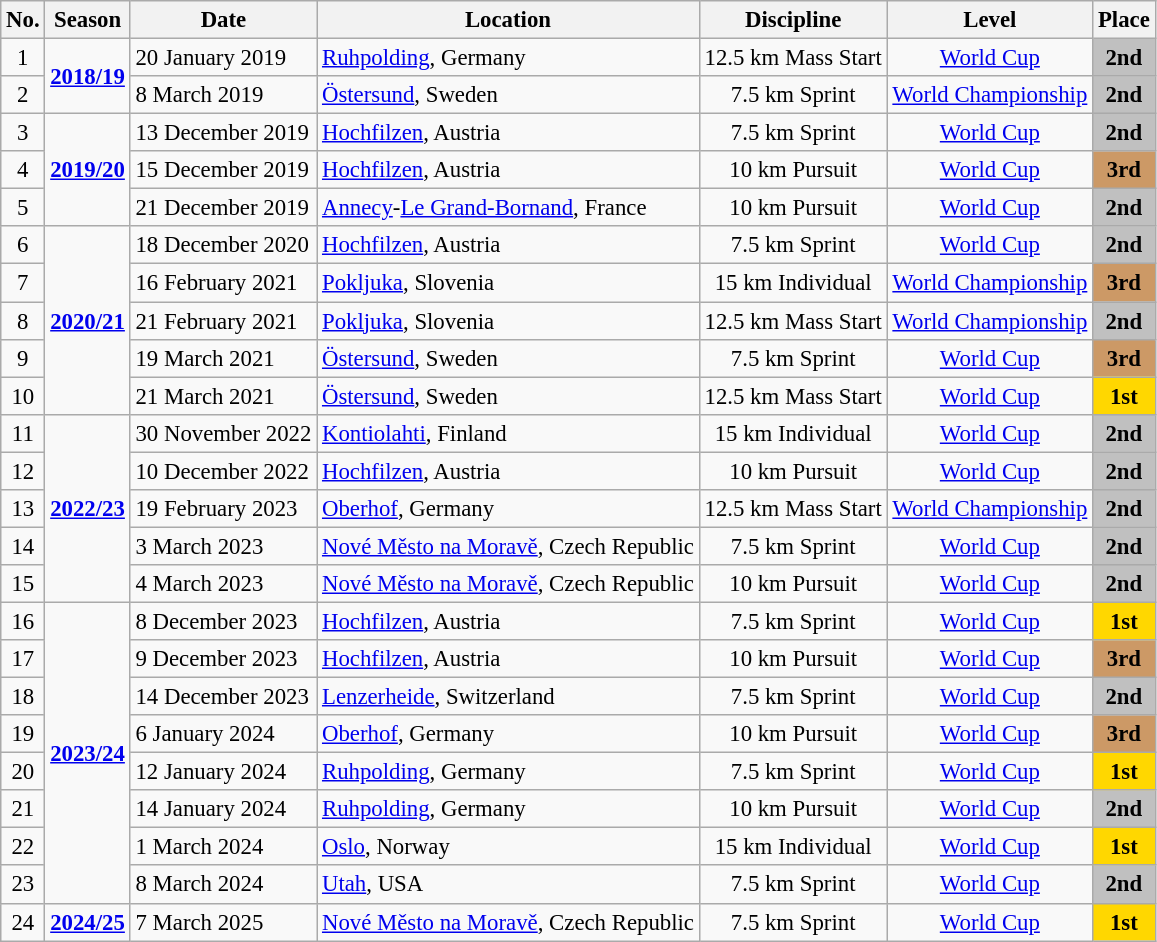<table class="wikitable" style="text-align:center; font-size:95%;">
<tr>
<th>No.</th>
<th>Season</th>
<th>Date</th>
<th>Location</th>
<th>Discipline</th>
<th>Level</th>
<th>Place</th>
</tr>
<tr>
<td align=center>1</td>
<td rowspan="2" align="center"><strong><a href='#'>2018/19</a></strong></td>
<td align=left>20 January 2019</td>
<td align=left> <a href='#'>Ruhpolding</a>, Germany</td>
<td>12.5 km Mass Start</td>
<td><a href='#'>World Cup</a></td>
<td align=center bgcolor="silver"><strong>2nd</strong></td>
</tr>
<tr>
<td align=center>2</td>
<td align="left">8 March 2019</td>
<td align=left> <a href='#'>Östersund</a>, Sweden</td>
<td>7.5 km Sprint</td>
<td><a href='#'>World Championship</a></td>
<td align=center bgcolor="silver"><strong>2nd</strong></td>
</tr>
<tr>
<td align=center>3</td>
<td rowspan="3" align="center"><strong><a href='#'>2019/20</a></strong></td>
<td align=left>13 December 2019</td>
<td align=left> <a href='#'>Hochfilzen</a>, Austria</td>
<td>7.5 km Sprint</td>
<td><a href='#'>World Cup</a></td>
<td align=center bgcolor="silver"><strong>2nd</strong></td>
</tr>
<tr>
<td align=center>4</td>
<td align="left">15 December 2019</td>
<td align=left>  <a href='#'>Hochfilzen</a>, Austria</td>
<td>10 km Pursuit</td>
<td><a href='#'>World Cup</a></td>
<td align=center bgcolor="cc9966"><strong>3rd</strong></td>
</tr>
<tr>
<td align=center>5</td>
<td align="left">21 December 2019</td>
<td align=left> <a href='#'>Annecy</a>-<a href='#'>Le Grand-Bornand</a>, France</td>
<td>10 km Pursuit</td>
<td><a href='#'>World Cup</a></td>
<td align=center bgcolor="silver"><strong>2nd</strong></td>
</tr>
<tr>
<td align=center>6</td>
<td rowspan="5" align="center"><strong><a href='#'>2020/21</a></strong></td>
<td align=left>18 December 2020</td>
<td align=left> <a href='#'>Hochfilzen</a>, Austria</td>
<td>7.5 km Sprint</td>
<td><a href='#'>World Cup</a></td>
<td align=center bgcolor="silver"><strong>2nd</strong></td>
</tr>
<tr>
<td align=center>7</td>
<td align="left">16 February 2021</td>
<td align=left> <a href='#'>Pokljuka</a>, Slovenia</td>
<td>15 km Individual</td>
<td><a href='#'>World Championship</a></td>
<td align=center bgcolor="cc9966"><strong>3rd</strong></td>
</tr>
<tr>
<td align=center>8</td>
<td align="left">21 February 2021</td>
<td align=left> <a href='#'>Pokljuka</a>, Slovenia</td>
<td>12.5 km Mass Start</td>
<td><a href='#'>World Championship</a></td>
<td align=center bgcolor="silver"><strong>2nd</strong></td>
</tr>
<tr>
<td align=center>9</td>
<td align="left">19 March 2021</td>
<td align=left> <a href='#'>Östersund</a>, Sweden</td>
<td>7.5 km Sprint</td>
<td><a href='#'>World Cup</a></td>
<td align=center bgcolor="cc9966"><strong>3rd</strong></td>
</tr>
<tr>
<td align=center>10</td>
<td align="left">21 March 2021</td>
<td align=left> <a href='#'>Östersund</a>, Sweden</td>
<td>12.5 km Mass Start</td>
<td><a href='#'>World Cup</a></td>
<td align=center bgcolor="gold"><strong>1st</strong></td>
</tr>
<tr>
<td align=center>11</td>
<td rowspan="5" align="center"><strong><a href='#'>2022/23</a></strong></td>
<td align=left>30 November 2022</td>
<td align=left> <a href='#'>Kontiolahti</a>, Finland</td>
<td>15 km Individual</td>
<td><a href='#'>World Cup</a></td>
<td align=center bgcolor="silver"><strong>2nd</strong></td>
</tr>
<tr>
<td align=center>12</td>
<td align="left">10 December 2022</td>
<td align=left> <a href='#'>Hochfilzen</a>, Austria</td>
<td>10 km Pursuit</td>
<td><a href='#'>World Cup</a></td>
<td align=center bgcolor="silver"><strong>2nd</strong></td>
</tr>
<tr>
<td align=center>13</td>
<td align="left">19 February 2023</td>
<td align=left> <a href='#'>Oberhof</a>, Germany</td>
<td>12.5 km Mass Start</td>
<td><a href='#'>World Championship</a></td>
<td align=center bgcolor="silver"><strong>2nd</strong></td>
</tr>
<tr>
<td align=center>14</td>
<td align="left">3 March 2023</td>
<td align=left> <a href='#'>Nové Město na Moravě</a>, Czech Republic</td>
<td>7.5 km Sprint</td>
<td><a href='#'>World Cup</a></td>
<td align=center bgcolor="silver"><strong>2nd</strong></td>
</tr>
<tr>
<td align=center>15</td>
<td align="left">4 March 2023</td>
<td align=left> <a href='#'>Nové Město na Moravě</a>, Czech Republic</td>
<td>10 km Pursuit</td>
<td><a href='#'>World Cup</a></td>
<td align=center bgcolor="silver"><strong>2nd</strong></td>
</tr>
<tr>
<td align=center>16</td>
<td rowspan="8" align="center"><strong><a href='#'>2023/24</a></strong></td>
<td align="left">8 December 2023</td>
<td align=left> <a href='#'>Hochfilzen</a>, Austria</td>
<td>7.5 km Sprint</td>
<td><a href='#'>World Cup</a></td>
<td align=center bgcolor="gold"><strong>1st</strong></td>
</tr>
<tr>
<td align=center>17</td>
<td align="left">9 December 2023</td>
<td align=left> <a href='#'>Hochfilzen</a>, Austria</td>
<td>10 km Pursuit</td>
<td><a href='#'>World Cup</a></td>
<td align=center bgcolor="cc9966"><strong>3rd</strong></td>
</tr>
<tr>
<td align=center>18</td>
<td align="left">14 December 2023</td>
<td align="left"> <a href='#'>Lenzerheide</a>, Switzerland</td>
<td>7.5 km Sprint</td>
<td><a href='#'>World Cup</a></td>
<td align=center bgcolor="silver"><strong>2nd</strong></td>
</tr>
<tr>
<td align=center>19</td>
<td align="left">6 January 2024</td>
<td align=left> <a href='#'>Oberhof</a>, Germany</td>
<td>10 km Pursuit</td>
<td><a href='#'>World Cup</a></td>
<td align=center bgcolor="cc9966"><strong>3rd</strong></td>
</tr>
<tr>
<td align=center>20</td>
<td align="left">12 January 2024</td>
<td align="left"> <a href='#'>Ruhpolding</a>, Germany</td>
<td>7.5 km Sprint</td>
<td><a href='#'>World Cup</a></td>
<td align=center bgcolor="gold"><strong>1st</strong></td>
</tr>
<tr>
<td align=center>21</td>
<td align="left">14 January 2024</td>
<td align=left> <a href='#'>Ruhpolding</a>, Germany</td>
<td>10 km Pursuit</td>
<td><a href='#'>World Cup</a></td>
<td align=center bgcolor="silver"><strong>2nd</strong></td>
</tr>
<tr>
<td align=center>22</td>
<td align="left">1 March 2024</td>
<td align=left> <a href='#'>Oslo</a>, Norway</td>
<td>15 km Individual</td>
<td><a href='#'>World Cup</a></td>
<td align=center bgcolor="gold"><strong>1st</strong></td>
</tr>
<tr>
<td align=center>23</td>
<td align="left">8 March 2024</td>
<td align="left"> <a href='#'>Utah</a>, USA</td>
<td>7.5 km Sprint</td>
<td><a href='#'>World Cup</a></td>
<td align=center bgcolor="silver"><strong>2nd</strong></td>
</tr>
<tr>
<td align=center>24</td>
<td rowspan="1" align="center"><strong><a href='#'>2024/25</a></strong></td>
<td align="left">7 March 2025</td>
<td align=left> <a href='#'>Nové Město na Moravě</a>, Czech Republic</td>
<td>7.5 km Sprint</td>
<td><a href='#'>World Cup</a></td>
<td align=center bgcolor="gold"><strong>1st</strong></td>
</tr>
</table>
